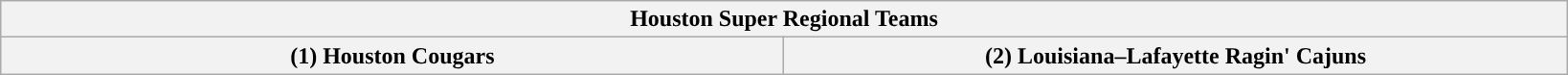<table class="wikitable">
<tr>
<th colspan=4>Houston Super Regional Teams</th>
</tr>
<tr>
<th style="width: 25%; ">(1) Houston Cougars</th>
<th style="width: 25%; ">(2) Louisiana–Lafayette Ragin' Cajuns</th>
</tr>
</table>
